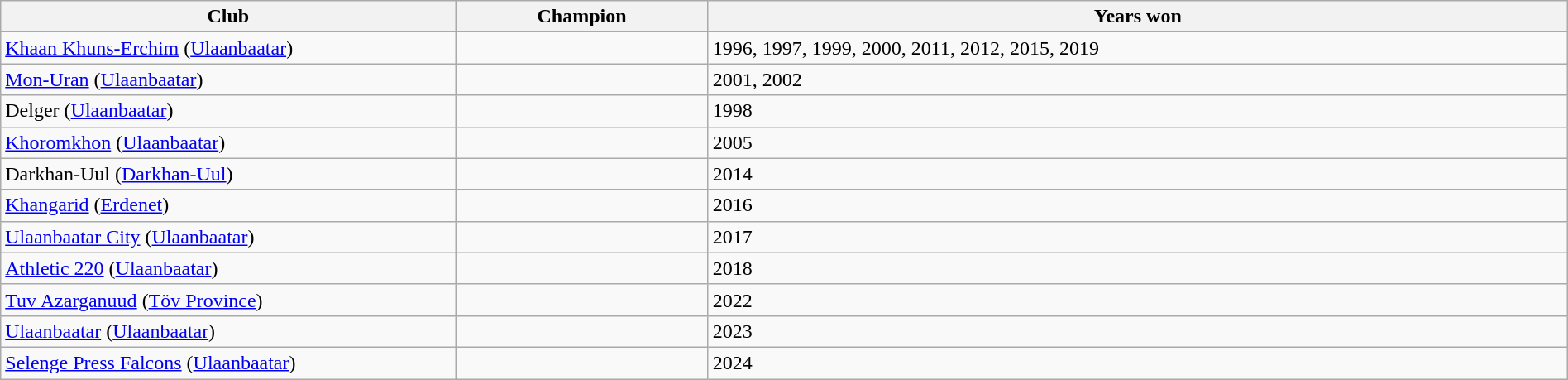<table class="wikitable" style="width:100%; font-size:100%">
<tr>
<th width="18%">Club</th>
<th width="10%">Champion</th>
<th width="34%">Years won</th>
</tr>
<tr>
<td><a href='#'>Khaan Khuns-Erchim</a> (<a href='#'>Ulaanbaatar</a>)</td>
<td></td>
<td>1996, 1997, 1999, 2000, 2011, 2012, 2015, 2019</td>
</tr>
<tr>
<td><a href='#'>Mon-Uran</a> (<a href='#'>Ulaanbaatar</a>)</td>
<td></td>
<td>2001, 2002</td>
</tr>
<tr>
<td>Delger (<a href='#'>Ulaanbaatar</a>)</td>
<td></td>
<td>1998</td>
</tr>
<tr>
<td><a href='#'>Khoromkhon</a> (<a href='#'>Ulaanbaatar</a>)</td>
<td></td>
<td>2005</td>
</tr>
<tr>
<td>Darkhan-Uul (<a href='#'>Darkhan-Uul</a>)</td>
<td></td>
<td>2014</td>
</tr>
<tr>
<td><a href='#'>Khangarid</a> (<a href='#'>Erdenet</a>)</td>
<td></td>
<td>2016</td>
</tr>
<tr>
<td><a href='#'>Ulaanbaatar City</a> (<a href='#'>Ulaanbaatar</a>)</td>
<td></td>
<td>2017</td>
</tr>
<tr>
<td><a href='#'>Athletic 220</a> (<a href='#'>Ulaanbaatar</a>)</td>
<td></td>
<td>2018</td>
</tr>
<tr>
<td><a href='#'>Tuv Azarganuud</a> (<a href='#'>Töv Province</a>)</td>
<td></td>
<td>2022</td>
</tr>
<tr>
<td><a href='#'>Ulaanbaatar</a> (<a href='#'>Ulaanbaatar</a>)</td>
<td></td>
<td>2023</td>
</tr>
<tr>
<td><a href='#'>Selenge Press Falcons</a> (<a href='#'>Ulaanbaatar</a>)</td>
<td></td>
<td>2024</td>
</tr>
</table>
